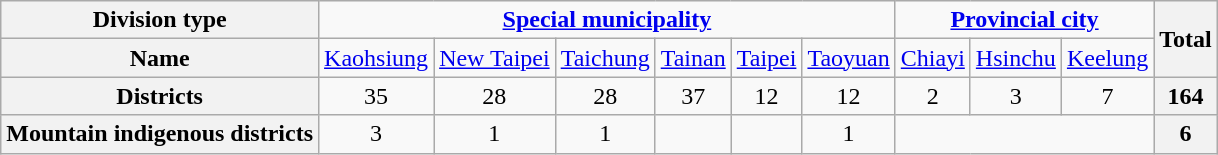<table class=wikitable>
<tr align=center>
<th>Division type</th>
<td colspan=6><strong><a href='#'>Special municipality</a></strong></td>
<td colspan=3><strong><a href='#'>Provincial city</a></strong></td>
<th rowspan=2>Total</th>
</tr>
<tr align=center>
<th>Name</th>
<td><a href='#'>Kaohsiung</a></td>
<td><a href='#'>New Taipei</a></td>
<td><a href='#'>Taichung</a></td>
<td><a href='#'>Tainan</a></td>
<td><a href='#'>Taipei</a></td>
<td><a href='#'>Taoyuan</a></td>
<td><a href='#'>Chiayi</a></td>
<td><a href='#'>Hsinchu</a></td>
<td><a href='#'>Keelung</a></td>
</tr>
<tr align=center>
<th>Districts</th>
<td>35</td>
<td>28</td>
<td>28</td>
<td>37</td>
<td>12</td>
<td>12</td>
<td>2</td>
<td>3</td>
<td>7</td>
<th>164</th>
</tr>
<tr align=center>
<th>Mountain indigenous districts</th>
<td>3</td>
<td>1</td>
<td>1</td>
<td></td>
<td></td>
<td>1</td>
<td colspan=3></td>
<th>6</th>
</tr>
</table>
